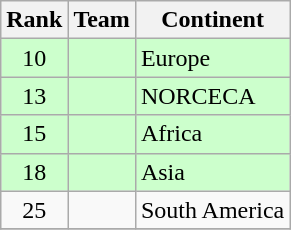<table class="wikitable">
<tr>
<th>Rank</th>
<th>Team</th>
<th>Continent</th>
</tr>
<tr bgcolor=#ccffcc>
<td align=center>10</td>
<td></td>
<td>Europe</td>
</tr>
<tr bgcolor=#ccffcc>
<td align=center>13</td>
<td></td>
<td>NORCECA</td>
</tr>
<tr bgcolor=#ccffcc>
<td align=center>15</td>
<td></td>
<td>Africa</td>
</tr>
<tr bgcolor=#ccffcc>
<td align=center>18</td>
<td></td>
<td>Asia</td>
</tr>
<tr>
<td align=center>25</td>
<td></td>
<td>South America</td>
</tr>
<tr>
</tr>
</table>
